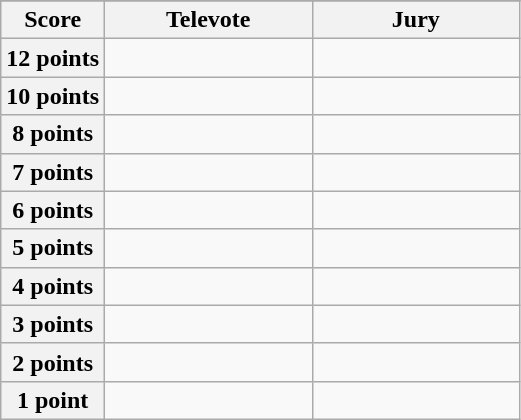<table class="wikitable">
<tr>
</tr>
<tr>
<th scope="col" width="20%">Score</th>
<th scope="col" width="40%">Televote</th>
<th scope="col" width="40%">Jury</th>
</tr>
<tr>
<th scope="row">12 points</th>
<td></td>
<td></td>
</tr>
<tr>
<th scope="row">10 points</th>
<td></td>
<td></td>
</tr>
<tr>
<th scope="row">8 points</th>
<td></td>
<td></td>
</tr>
<tr>
<th scope="row">7 points</th>
<td></td>
<td></td>
</tr>
<tr>
<th scope="row">6 points</th>
<td></td>
<td></td>
</tr>
<tr>
<th scope="row">5 points</th>
<td></td>
<td></td>
</tr>
<tr>
<th scope="row">4 points</th>
<td></td>
<td></td>
</tr>
<tr>
<th scope="row">3 points</th>
<td></td>
<td></td>
</tr>
<tr>
<th scope="row">2 points</th>
<td></td>
<td></td>
</tr>
<tr>
<th scope="row">1 point</th>
<td></td>
<td></td>
</tr>
</table>
